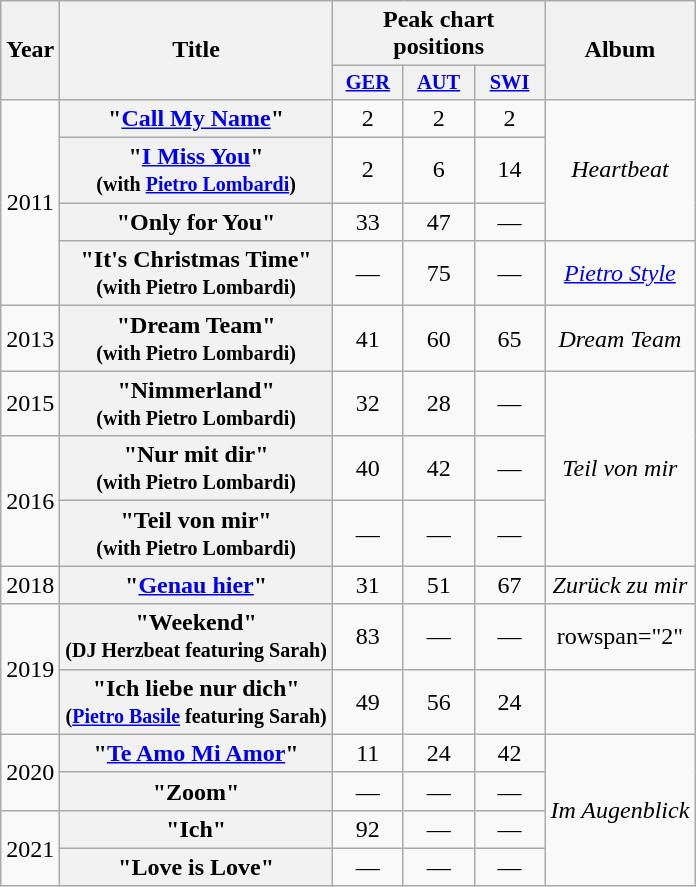<table class="wikitable plainrowheaders" style="text-align:center;">
<tr>
<th scope="col" rowspan="2">Year</th>
<th scope="col" rowspan="2">Title</th>
<th scope="col" colspan="3">Peak chart positions</th>
<th scope="col" rowspan="2">Album</th>
</tr>
<tr>
<th scope="col" style="width:3em;font-size:85%"><a href='#'>GER</a><br></th>
<th scope="col" style="width:3em;font-size:85%"><a href='#'>AUT</a><br></th>
<th scope="col" style="width:3em;font-size:85%"><a href='#'>SWI</a><br></th>
</tr>
<tr>
<td rowspan="4">2011</td>
<th scope="row">"<a href='#'>Call My Name</a>"</th>
<td>2</td>
<td>2</td>
<td>2</td>
<td rowspan="3"><em>Heartbeat</em></td>
</tr>
<tr>
<th scope="row">"<a href='#'>I Miss You</a>" <br><small>(with <a href='#'>Pietro Lombardi</a>)</small></th>
<td>2</td>
<td>6</td>
<td>14</td>
</tr>
<tr>
<th scope="row">"Only for You"</th>
<td>33</td>
<td>47</td>
<td>—</td>
</tr>
<tr>
<th scope="row">"It's Christmas Time" <br><small>(with Pietro Lombardi)</small></th>
<td>—</td>
<td>75</td>
<td>—</td>
<td><em><a href='#'>Pietro Style</a></em></td>
</tr>
<tr>
<td>2013</td>
<th scope="row">"Dream Team" <br><small>(with Pietro Lombardi)</small></th>
<td>41</td>
<td>60</td>
<td>65</td>
<td><em>Dream Team</em></td>
</tr>
<tr>
<td>2015</td>
<th scope="row">"Nimmerland" <br><small>(with Pietro Lombardi)</small></th>
<td>32</td>
<td>28</td>
<td>—</td>
<td rowspan="3"><em>Teil von mir</em></td>
</tr>
<tr>
<td rowspan="2">2016</td>
<th scope="row">"Nur mit dir" <br><small>(with Pietro Lombardi)</small></th>
<td>40</td>
<td>42</td>
<td>—</td>
</tr>
<tr>
<th scope="row">"Teil von mir" <br><small>(with Pietro Lombardi)</small></th>
<td>—</td>
<td>—</td>
<td>—</td>
</tr>
<tr>
<td>2018</td>
<th scope="row">"<a href='#'>Genau hier</a>"</th>
<td>31</td>
<td>51</td>
<td>67</td>
<td><em>Zurück zu mir</em></td>
</tr>
<tr>
<td rowspan="2">2019</td>
<th scope="row">"Weekend" <br><small>(DJ Herzbeat featuring Sarah)</small></th>
<td>83</td>
<td>—</td>
<td>—</td>
<td>rowspan="2" </td>
</tr>
<tr>
<th scope="row">"Ich liebe nur dich" <br><small>(<a href='#'>Pietro Basile</a> featuring Sarah)</small></th>
<td>49</td>
<td>56</td>
<td>24</td>
</tr>
<tr>
<td rowspan="2">2020</td>
<th scope="row">"<a href='#'>Te Amo Mi Amor</a>"</th>
<td>11</td>
<td>24</td>
<td>42</td>
<td rowspan="4"><em>Im Augenblick</em></td>
</tr>
<tr>
<th scope="row">"Zoom"</th>
<td>—</td>
<td>—</td>
<td>—</td>
</tr>
<tr>
<td rowspan="2">2021</td>
<th scope="row">"Ich"</th>
<td>92</td>
<td>—</td>
<td>—</td>
</tr>
<tr>
<th scope="row">"Love is Love"</th>
<td>—</td>
<td>—</td>
<td>—</td>
</tr>
</table>
